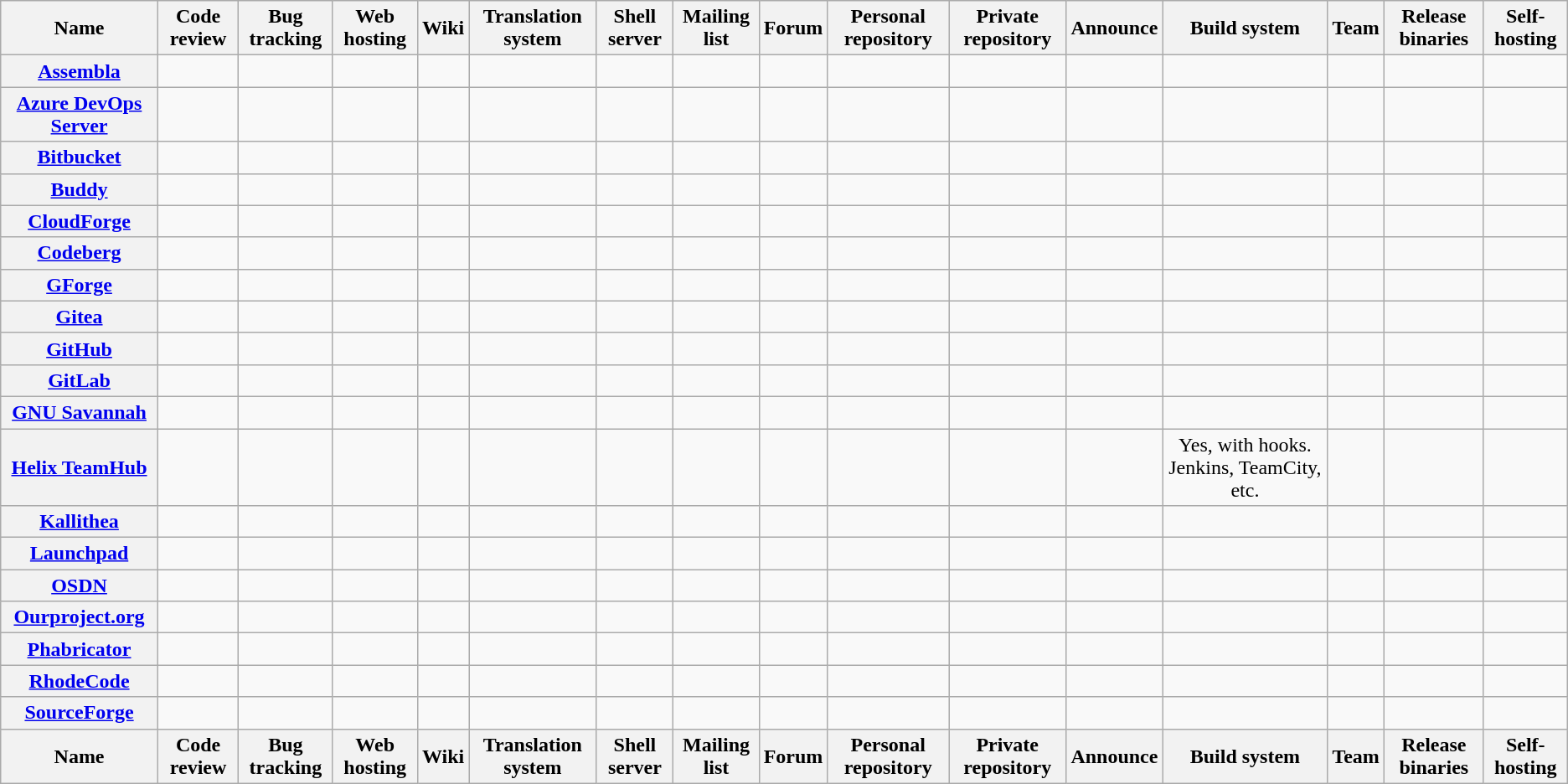<table style="text-align: center; width: auto" class="wikitable sortable sort-under">
<tr>
<th scope="col">Name</th>
<th scope="col">Code review</th>
<th scope="col">Bug tracking</th>
<th scope="col">Web hosting</th>
<th scope="col">Wiki</th>
<th scope="col">Translation system</th>
<th scope="col">Shell server</th>
<th scope="col">Mailing list</th>
<th scope="col">Forum</th>
<th scope="col">Personal repository</th>
<th scope="col">Private repository</th>
<th scope="col">Announce</th>
<th scope="col">Build system</th>
<th scope="col">Team</th>
<th scope="col">Release binaries</th>
<th scope="col">Self-hosting</th>
</tr>
<tr>
<th scope="row"><a href='#'>Assembla</a></th>
<td></td>
<td></td>
<td></td>
<td></td>
<td></td>
<td></td>
<td></td>
<td></td>
<td></td>
<td></td>
<td></td>
<td></td>
<td></td>
<td></td>
<td></td>
</tr>
<tr>
<th scope="row"><a href='#'>Azure DevOps Server</a></th>
<td></td>
<td></td>
<td></td>
<td></td>
<td></td>
<td></td>
<td></td>
<td></td>
<td></td>
<td></td>
<td></td>
<td></td>
<td></td>
<td></td>
<td></td>
</tr>
<tr>
<th scope="row"><a href='#'>Bitbucket</a></th>
<td></td>
<td></td>
<td></td>
<td></td>
<td></td>
<td></td>
<td></td>
<td></td>
<td></td>
<td></td>
<td></td>
<td></td>
<td></td>
<td></td>
<td></td>
</tr>
<tr>
<th scope="row"><a href='#'>Buddy</a></th>
<td></td>
<td></td>
<td></td>
<td></td>
<td></td>
<td></td>
<td></td>
<td></td>
<td></td>
<td></td>
<td></td>
<td></td>
<td></td>
<td></td>
<td></td>
</tr>
<tr>
<th scope="row"><a href='#'>CloudForge</a></th>
<td></td>
<td></td>
<td></td>
<td></td>
<td></td>
<td></td>
<td></td>
<td></td>
<td></td>
<td></td>
<td></td>
<td></td>
<td></td>
<td></td>
<td></td>
</tr>
<tr>
<th scope="row"><a href='#'>Codeberg</a></th>
<td></td>
<td></td>
<td></td>
<td></td>
<td></td>
<td></td>
<td></td>
<td></td>
<td></td>
<td></td>
<td></td>
<td></td>
<td></td>
<td></td>
<td></td>
</tr>
<tr>
<th scope="row"><a href='#'>GForge</a></th>
<td></td>
<td></td>
<td></td>
<td></td>
<td></td>
<td></td>
<td></td>
<td></td>
<td></td>
<td></td>
<td></td>
<td></td>
<td></td>
<td></td>
<td></td>
</tr>
<tr>
<th scope="row"><a href='#'>Gitea</a></th>
<td></td>
<td></td>
<td></td>
<td></td>
<td></td>
<td></td>
<td></td>
<td></td>
<td></td>
<td></td>
<td></td>
<td></td>
<td></td>
<td></td>
<td></td>
</tr>
<tr>
<th scope="row"><a href='#'>GitHub</a></th>
<td></td>
<td></td>
<td></td>
<td></td>
<td></td>
<td></td>
<td></td>
<td></td>
<td></td>
<td></td>
<td></td>
<td></td>
<td></td>
<td></td>
<td></td>
</tr>
<tr>
<th scope="row"><a href='#'>GitLab</a></th>
<td></td>
<td></td>
<td></td>
<td></td>
<td></td>
<td></td>
<td></td>
<td></td>
<td></td>
<td></td>
<td></td>
<td></td>
<td></td>
<td></td>
<td></td>
</tr>
<tr>
<th scope="row"><a href='#'>GNU Savannah</a></th>
<td></td>
<td></td>
<td></td>
<td></td>
<td></td>
<td></td>
<td></td>
<td></td>
<td></td>
<td></td>
<td></td>
<td></td>
<td></td>
<td></td>
<td></td>
</tr>
<tr>
<th scope="row"><a href='#'>Helix TeamHub</a></th>
<td></td>
<td></td>
<td></td>
<td></td>
<td></td>
<td></td>
<td></td>
<td></td>
<td></td>
<td></td>
<td></td>
<td>Yes, with hooks. Jenkins, TeamCity, etc.</td>
<td></td>
<td></td>
<td></td>
</tr>
<tr>
<th scope="row"><a href='#'>Kallithea</a></th>
<td></td>
<td></td>
<td></td>
<td></td>
<td></td>
<td></td>
<td></td>
<td></td>
<td></td>
<td></td>
<td></td>
<td></td>
<td></td>
<td></td>
<td></td>
</tr>
<tr>
<th scope="row"><a href='#'>Launchpad</a></th>
<td></td>
<td></td>
<td></td>
<td></td>
<td></td>
<td></td>
<td></td>
<td></td>
<td></td>
<td></td>
<td></td>
<td></td>
<td></td>
<td></td>
<td></td>
</tr>
<tr>
<th scope="row"><a href='#'>OSDN</a></th>
<td></td>
<td></td>
<td></td>
<td></td>
<td></td>
<td></td>
<td></td>
<td></td>
<td></td>
<td></td>
<td></td>
<td></td>
<td></td>
<td></td>
<td></td>
</tr>
<tr>
<th scope="row"><a href='#'>Ourproject.org</a></th>
<td></td>
<td></td>
<td></td>
<td></td>
<td></td>
<td></td>
<td></td>
<td></td>
<td></td>
<td></td>
<td></td>
<td></td>
<td></td>
<td></td>
<td></td>
</tr>
<tr>
<th scope="row"><a href='#'>Phabricator</a></th>
<td></td>
<td></td>
<td></td>
<td></td>
<td></td>
<td></td>
<td></td>
<td></td>
<td></td>
<td></td>
<td></td>
<td></td>
<td></td>
<td></td>
<td></td>
</tr>
<tr>
<th scope="row"><a href='#'>RhodeCode</a></th>
<td></td>
<td></td>
<td></td>
<td></td>
<td></td>
<td></td>
<td></td>
<td></td>
<td></td>
<td></td>
<td></td>
<td></td>
<td></td>
<td></td>
<td></td>
</tr>
<tr>
<th scope="row"><a href='#'>SourceForge</a></th>
<td></td>
<td></td>
<td></td>
<td></td>
<td></td>
<td></td>
<td></td>
<td></td>
<td></td>
<td></td>
<td></td>
<td></td>
<td></td>
<td></td>
<td></td>
</tr>
<tr class="sortbottom">
<th scope="col">Name</th>
<th scope="col">Code review</th>
<th scope="col">Bug tracking</th>
<th scope="col">Web hosting</th>
<th scope="col">Wiki</th>
<th scope="col">Translation system</th>
<th scope="col">Shell server</th>
<th scope="col">Mailing list</th>
<th scope="col">Forum</th>
<th scope="col">Personal repository</th>
<th scope="col">Private repository</th>
<th scope="col">Announce</th>
<th scope="col">Build system</th>
<th scope="col">Team</th>
<th scope="col">Release binaries</th>
<th scope="col">Self-hosting</th>
</tr>
</table>
